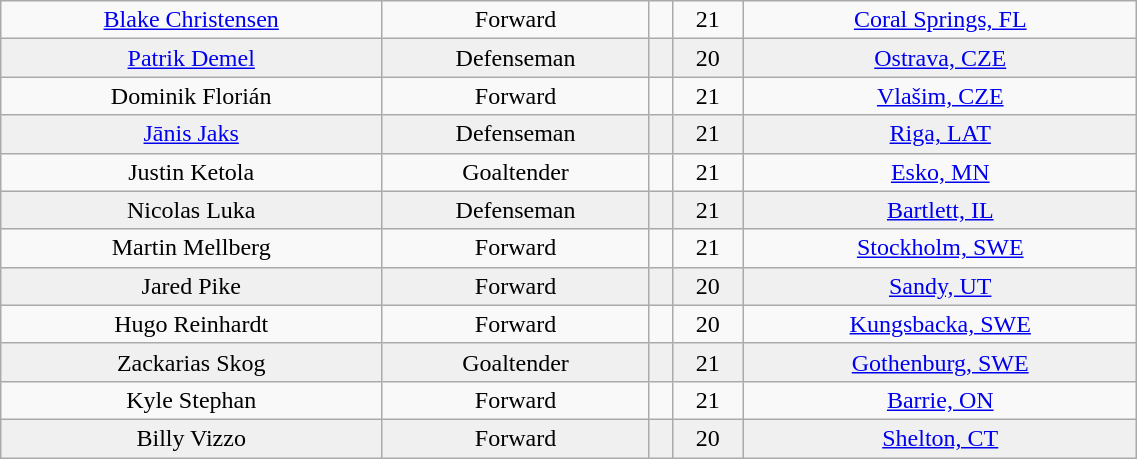<table class="wikitable" width="60%">
<tr align="center" bgcolor="">
<td><a href='#'>Blake Christensen</a></td>
<td>Forward</td>
<td></td>
<td>21</td>
<td><a href='#'>Coral Springs, FL</a></td>
</tr>
<tr align="center" bgcolor="f0f0f0">
<td><a href='#'>Patrik Demel</a></td>
<td>Defenseman</td>
<td></td>
<td>20</td>
<td><a href='#'>Ostrava, CZE</a></td>
</tr>
<tr align="center" bgcolor="">
<td>Dominik Florián</td>
<td>Forward</td>
<td></td>
<td>21</td>
<td><a href='#'>Vlašim, CZE</a></td>
</tr>
<tr align="center" bgcolor="f0f0f0">
<td><a href='#'>Jānis Jaks</a></td>
<td>Defenseman</td>
<td></td>
<td>21</td>
<td><a href='#'>Riga, LAT</a></td>
</tr>
<tr align="center" bgcolor="">
<td>Justin Ketola</td>
<td>Goaltender</td>
<td></td>
<td>21</td>
<td><a href='#'>Esko, MN</a></td>
</tr>
<tr align="center" bgcolor="f0f0f0">
<td>Nicolas Luka</td>
<td>Defenseman</td>
<td></td>
<td>21</td>
<td><a href='#'>Bartlett, IL</a></td>
</tr>
<tr align="center" bgcolor="">
<td>Martin Mellberg</td>
<td>Forward</td>
<td></td>
<td>21</td>
<td><a href='#'>Stockholm, SWE</a></td>
</tr>
<tr align="center" bgcolor="f0f0f0">
<td>Jared Pike</td>
<td>Forward</td>
<td></td>
<td>20</td>
<td><a href='#'>Sandy, UT</a></td>
</tr>
<tr align="center" bgcolor="">
<td>Hugo Reinhardt</td>
<td>Forward</td>
<td></td>
<td>20</td>
<td><a href='#'>Kungsbacka, SWE</a></td>
</tr>
<tr align="center" bgcolor="f0f0f0">
<td>Zackarias Skog</td>
<td>Goaltender</td>
<td></td>
<td>21</td>
<td><a href='#'>Gothenburg, SWE</a></td>
</tr>
<tr align="center" bgcolor="">
<td>Kyle Stephan</td>
<td>Forward</td>
<td></td>
<td>21</td>
<td><a href='#'>Barrie, ON</a></td>
</tr>
<tr align="center" bgcolor="f0f0f0">
<td>Billy Vizzo</td>
<td>Forward</td>
<td></td>
<td>20</td>
<td><a href='#'>Shelton, CT</a></td>
</tr>
</table>
